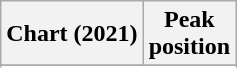<table class="wikitable sortable plainrowheaders" style="text-align:center">
<tr>
<th scope="col">Chart (2021)</th>
<th scope="col">Peak<br>position</th>
</tr>
<tr>
</tr>
<tr>
</tr>
<tr>
</tr>
<tr>
</tr>
<tr>
</tr>
<tr>
</tr>
<tr>
</tr>
<tr>
</tr>
<tr>
</tr>
<tr>
</tr>
<tr>
</tr>
<tr>
</tr>
</table>
